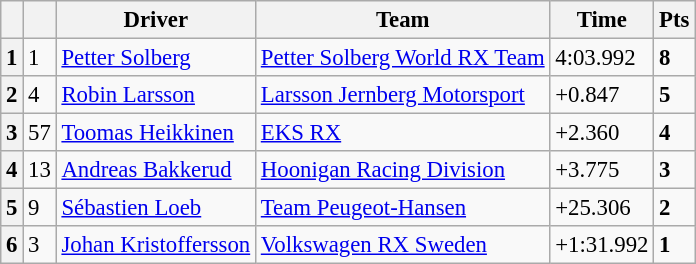<table class=wikitable style="font-size:95%">
<tr>
<th></th>
<th></th>
<th>Driver</th>
<th>Team</th>
<th>Time</th>
<th>Pts</th>
</tr>
<tr>
<th>1</th>
<td>1</td>
<td> <a href='#'>Petter Solberg</a></td>
<td><a href='#'>Petter Solberg World RX Team</a></td>
<td>4:03.992</td>
<td><strong>8</strong></td>
</tr>
<tr>
<th>2</th>
<td>4</td>
<td> <a href='#'>Robin Larsson</a></td>
<td><a href='#'>Larsson Jernberg Motorsport</a></td>
<td>+0.847</td>
<td><strong>5</strong></td>
</tr>
<tr>
<th>3</th>
<td>57</td>
<td> <a href='#'>Toomas Heikkinen</a></td>
<td><a href='#'>EKS RX</a></td>
<td>+2.360</td>
<td><strong>4</strong></td>
</tr>
<tr>
<th>4</th>
<td>13</td>
<td> <a href='#'>Andreas Bakkerud</a></td>
<td><a href='#'>Hoonigan Racing Division</a></td>
<td>+3.775</td>
<td><strong>3</strong></td>
</tr>
<tr>
<th>5</th>
<td>9</td>
<td> <a href='#'>Sébastien Loeb</a></td>
<td><a href='#'>Team Peugeot-Hansen</a></td>
<td>+25.306</td>
<td><strong>2</strong></td>
</tr>
<tr>
<th>6</th>
<td>3</td>
<td> <a href='#'>Johan Kristoffersson</a></td>
<td><a href='#'>Volkswagen RX Sweden</a></td>
<td>+1:31.992</td>
<td><strong>1</strong></td>
</tr>
</table>
